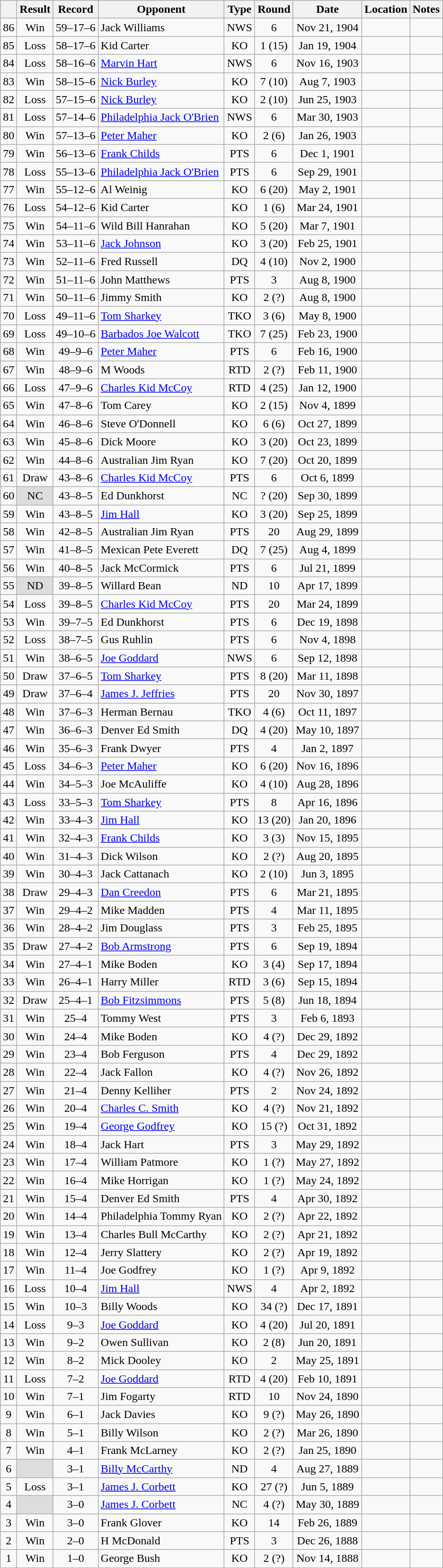<table class="wikitable mw-collapsible" style="text-align:center">
<tr>
<th></th>
<th>Result</th>
<th>Record</th>
<th>Opponent</th>
<th>Type</th>
<th>Round</th>
<th>Date</th>
<th>Location</th>
<th>Notes</th>
</tr>
<tr>
<td>86</td>
<td>Win</td>
<td>59–17–6 </td>
<td align=left>Jack Williams</td>
<td>NWS</td>
<td>6</td>
<td>Nov 21, 1904</td>
<td style="text-align:left;"></td>
<td></td>
</tr>
<tr>
<td>85</td>
<td>Loss</td>
<td>58–17–6 </td>
<td align=left>Kid Carter</td>
<td>KO</td>
<td>1 (15)</td>
<td>Jan 19, 1904</td>
<td style="text-align:left;"></td>
<td></td>
</tr>
<tr>
<td>84</td>
<td>Loss</td>
<td>58–16–6 </td>
<td align=left><a href='#'>Marvin Hart</a></td>
<td>NWS</td>
<td>6</td>
<td>Nov 16, 1903</td>
<td style="text-align:left;"></td>
<td></td>
</tr>
<tr>
<td>83</td>
<td>Win</td>
<td>58–15–6 </td>
<td align=left><a href='#'>Nick Burley</a></td>
<td>KO</td>
<td>7 (10)</td>
<td>Aug 7, 1903</td>
<td style="text-align:left;"></td>
<td></td>
</tr>
<tr>
<td>82</td>
<td>Loss</td>
<td>57–15–6 </td>
<td align=left><a href='#'>Nick Burley</a></td>
<td>KO</td>
<td>2 (10)</td>
<td>Jun 25, 1903</td>
<td style="text-align:left;"></td>
<td></td>
</tr>
<tr>
<td>81</td>
<td>Loss</td>
<td>57–14–6 </td>
<td align=left><a href='#'>Philadelphia Jack O'Brien</a></td>
<td>NWS</td>
<td>6</td>
<td>Mar 30, 1903</td>
<td style="text-align:left;"></td>
<td></td>
</tr>
<tr>
<td>80</td>
<td>Win</td>
<td>57–13–6 </td>
<td align=left><a href='#'>Peter Maher</a></td>
<td>KO</td>
<td>2 (6)</td>
<td>Jan 26, 1903</td>
<td style="text-align:left;"></td>
<td></td>
</tr>
<tr>
<td>79</td>
<td>Win</td>
<td>56–13–6 </td>
<td align=left><a href='#'>Frank Childs</a></td>
<td>PTS</td>
<td>6</td>
<td>Dec 1, 1901</td>
<td style="text-align:left;"></td>
<td></td>
</tr>
<tr>
<td>78</td>
<td>Loss</td>
<td>55–13–6 </td>
<td align=left><a href='#'>Philadelphia Jack O'Brien</a></td>
<td>PTS</td>
<td>6</td>
<td>Sep 29, 1901</td>
<td style="text-align:left;"></td>
<td></td>
</tr>
<tr>
<td>77</td>
<td>Win</td>
<td>55–12–6 </td>
<td align=left>Al Weinig</td>
<td>KO</td>
<td>6 (20)</td>
<td>May 2, 1901</td>
<td style="text-align:left;"></td>
<td></td>
</tr>
<tr>
<td>76</td>
<td>Loss</td>
<td>54–12–6 </td>
<td align=left>Kid Carter</td>
<td>KO</td>
<td>1 (6)</td>
<td>Mar 24, 1901</td>
<td style="text-align:left;"></td>
<td style="text-align:left;"></td>
</tr>
<tr>
<td>75</td>
<td>Win</td>
<td>54–11–6 </td>
<td align=left>Wild Bill Hanrahan</td>
<td>KO</td>
<td>5 (20)</td>
<td>Mar 7, 1901</td>
<td style="text-align:left;"></td>
<td style="text-align:left;"></td>
</tr>
<tr>
<td>74</td>
<td>Win</td>
<td>53–11–6 </td>
<td align=left><a href='#'>Jack Johnson</a></td>
<td>KO</td>
<td>3 (20)</td>
<td>Feb 25, 1901</td>
<td style="text-align:left;"></td>
<td></td>
</tr>
<tr>
<td>73</td>
<td>Win</td>
<td>52–11–6 </td>
<td align=left>Fred Russell</td>
<td>DQ</td>
<td>4 (10)</td>
<td>Nov 2, 1900</td>
<td style="text-align:left;"></td>
<td></td>
</tr>
<tr>
<td>72</td>
<td>Win</td>
<td>51–11–6 </td>
<td align=left>John Matthews</td>
<td>PTS</td>
<td>3</td>
<td>Aug 8, 1900</td>
<td style="text-align:left;"></td>
<td></td>
</tr>
<tr>
<td>71</td>
<td>Win</td>
<td>50–11–6 </td>
<td align=left>Jimmy Smith</td>
<td>KO</td>
<td>2 (?)</td>
<td>Aug 8, 1900</td>
<td style="text-align:left;"></td>
<td></td>
</tr>
<tr>
<td>70</td>
<td>Loss</td>
<td>49–11–6 </td>
<td align=left><a href='#'>Tom Sharkey</a></td>
<td>TKO</td>
<td>3 (6)</td>
<td>May 8, 1900</td>
<td style="text-align:left;"></td>
<td></td>
</tr>
<tr>
<td>69</td>
<td>Loss</td>
<td>49–10–6 </td>
<td align=left><a href='#'>Barbados Joe Walcott</a></td>
<td>TKO</td>
<td>7 (25)</td>
<td>Feb 23, 1900</td>
<td style="text-align:left;"></td>
<td></td>
</tr>
<tr>
<td>68</td>
<td>Win</td>
<td>49–9–6 </td>
<td align=left><a href='#'>Peter Maher</a></td>
<td>PTS</td>
<td>6</td>
<td>Feb 16, 1900</td>
<td style="text-align:left;"></td>
<td></td>
</tr>
<tr>
<td>67</td>
<td>Win</td>
<td>48–9–6 </td>
<td align=left>M Woods</td>
<td>RTD</td>
<td>2 (?)</td>
<td>Feb 11, 1900</td>
<td style="text-align:left;"></td>
<td></td>
</tr>
<tr>
<td>66</td>
<td>Loss</td>
<td>47–9–6 </td>
<td align=left><a href='#'>Charles Kid McCoy</a></td>
<td>RTD</td>
<td>4 (25)</td>
<td>Jan 12, 1900</td>
<td style="text-align:left;"></td>
<td></td>
</tr>
<tr>
<td>65</td>
<td>Win</td>
<td>47–8–6 </td>
<td align=left>Tom Carey</td>
<td>KO</td>
<td>2 (15)</td>
<td>Nov 4, 1899</td>
<td style="text-align:left;"></td>
<td></td>
</tr>
<tr>
<td>64</td>
<td>Win</td>
<td>46–8–6 </td>
<td align=left>Steve O'Donnell</td>
<td>KO</td>
<td>6 (6)</td>
<td>Oct 27, 1899</td>
<td style="text-align:left;"></td>
<td></td>
</tr>
<tr>
<td>63</td>
<td>Win</td>
<td>45–8–6 </td>
<td align=left>Dick Moore</td>
<td>KO</td>
<td>3 (20)</td>
<td>Oct 23, 1899</td>
<td style="text-align:left;"></td>
<td></td>
</tr>
<tr>
<td>62</td>
<td>Win</td>
<td>44–8–6 </td>
<td align=left>Australian Jim Ryan</td>
<td>KO</td>
<td>7 (20)</td>
<td>Oct 20, 1899</td>
<td style="text-align:left;"></td>
<td></td>
</tr>
<tr>
<td>61</td>
<td>Draw</td>
<td>43–8–6 </td>
<td align=left><a href='#'>Charles Kid McCoy</a></td>
<td>PTS</td>
<td>6</td>
<td>Oct 6, 1899</td>
<td style="text-align:left;"></td>
<td></td>
</tr>
<tr>
<td>60</td>
<td style="background:#DDD">NC</td>
<td>43–8–5 </td>
<td align=left>Ed Dunkhorst</td>
<td>NC</td>
<td>? (20)</td>
<td>Sep 30, 1899</td>
<td style="text-align:left;"></td>
<td style="text-align:left;"></td>
</tr>
<tr>
<td>59</td>
<td>Win</td>
<td>43–8–5 </td>
<td align=left><a href='#'>Jim Hall</a></td>
<td>KO</td>
<td>3 (20)</td>
<td>Sep 25, 1899</td>
<td style="text-align:left;"></td>
<td style="text-align:left;"></td>
</tr>
<tr>
<td>58</td>
<td>Win</td>
<td>42–8–5 </td>
<td align=left>Australian Jim Ryan</td>
<td>PTS</td>
<td>20</td>
<td>Aug 29, 1899</td>
<td style="text-align:left;"></td>
<td style="text-align:left;"></td>
</tr>
<tr>
<td>57</td>
<td>Win</td>
<td>41–8–5 </td>
<td align=left>Mexican Pete Everett</td>
<td>DQ</td>
<td>7 (25)</td>
<td>Aug 4, 1899</td>
<td style="text-align:left;"></td>
<td></td>
</tr>
<tr>
<td>56</td>
<td>Win</td>
<td>40–8–5 </td>
<td align=left>Jack McCormick</td>
<td>PTS</td>
<td>6</td>
<td>Jul 21, 1899</td>
<td style="text-align:left;"></td>
<td></td>
</tr>
<tr>
<td>55</td>
<td style="background:#DDD">ND</td>
<td>39–8–5 </td>
<td align=left>Willard Bean</td>
<td>ND</td>
<td>10</td>
<td>Apr 17, 1899</td>
<td style="text-align:left;"></td>
<td></td>
</tr>
<tr>
<td>54</td>
<td>Loss</td>
<td>39–8–5 </td>
<td align=left><a href='#'>Charles Kid McCoy</a></td>
<td>PTS</td>
<td>20</td>
<td>Mar 24, 1899</td>
<td style="text-align:left;"></td>
<td></td>
</tr>
<tr>
<td>53</td>
<td>Win</td>
<td>39–7–5 </td>
<td align=left>Ed Dunkhorst</td>
<td>PTS</td>
<td>6</td>
<td>Dec 19, 1898</td>
<td style="text-align:left;"></td>
<td></td>
</tr>
<tr>
<td>52</td>
<td>Loss</td>
<td>38–7–5 </td>
<td align=left>Gus Ruhlin</td>
<td>PTS</td>
<td>6</td>
<td>Nov 4, 1898</td>
<td style="text-align:left;"></td>
<td></td>
</tr>
<tr>
<td>51</td>
<td>Win</td>
<td>38–6–5 </td>
<td align=left><a href='#'>Joe Goddard</a></td>
<td>NWS</td>
<td>6</td>
<td>Sep 12, 1898</td>
<td style="text-align:left;"></td>
<td></td>
</tr>
<tr>
<td>50</td>
<td>Draw</td>
<td>37–6–5 </td>
<td align=left><a href='#'>Tom Sharkey</a></td>
<td>PTS</td>
<td>8 (20)</td>
<td>Mar 11, 1898</td>
<td style="text-align:left;"></td>
<td style="text-align:left;"></td>
</tr>
<tr>
<td>49</td>
<td>Draw</td>
<td>37–6–4 </td>
<td align=left><a href='#'>James J. Jeffries</a></td>
<td>PTS</td>
<td>20</td>
<td>Nov 30, 1897</td>
<td style="text-align:left;"></td>
<td></td>
</tr>
<tr>
<td>48</td>
<td>Win</td>
<td>37–6–3 </td>
<td align=left>Herman Bernau</td>
<td>TKO</td>
<td>4 (6)</td>
<td>Oct 11, 1897</td>
<td style="text-align:left;"></td>
<td></td>
</tr>
<tr>
<td>47</td>
<td>Win</td>
<td>36–6–3 </td>
<td align=left>Denver Ed Smith</td>
<td>DQ</td>
<td>4 (20)</td>
<td>May 10, 1897</td>
<td style="text-align:left;"></td>
<td></td>
</tr>
<tr>
<td>46</td>
<td>Win</td>
<td>35–6–3 </td>
<td align=left>Frank Dwyer</td>
<td>PTS</td>
<td>4</td>
<td>Jan 2, 1897</td>
<td style="text-align:left;"></td>
<td></td>
</tr>
<tr>
<td>45</td>
<td>Loss</td>
<td>34–6–3 </td>
<td align=left><a href='#'>Peter Maher</a></td>
<td>KO</td>
<td>6 (20)</td>
<td>Nov 16, 1896</td>
<td style="text-align:left;"></td>
<td></td>
</tr>
<tr>
<td>44</td>
<td>Win</td>
<td>34–5–3 </td>
<td align=left>Joe McAuliffe</td>
<td>KO</td>
<td>4 (10)</td>
<td>Aug 28, 1896</td>
<td style="text-align:left;"></td>
<td></td>
</tr>
<tr>
<td>43</td>
<td>Loss</td>
<td>33–5–3 </td>
<td align=left><a href='#'>Tom Sharkey</a></td>
<td>PTS</td>
<td>8</td>
<td>Apr 16, 1896</td>
<td style="text-align:left;"></td>
<td></td>
</tr>
<tr>
<td>42</td>
<td>Win</td>
<td>33–4–3 </td>
<td align=left><a href='#'>Jim Hall</a></td>
<td>KO</td>
<td>13 (20)</td>
<td>Jan 20, 1896</td>
<td style="text-align:left;"></td>
<td></td>
</tr>
<tr>
<td>41</td>
<td>Win</td>
<td>32–4–3 </td>
<td align=left><a href='#'>Frank Childs</a></td>
<td>KO</td>
<td>3 (3)</td>
<td>Nov 15, 1895</td>
<td style="text-align:left;"></td>
<td></td>
</tr>
<tr>
<td>40</td>
<td>Win</td>
<td>31–4–3 </td>
<td align=left>Dick Wilson</td>
<td>KO</td>
<td>2 (?)</td>
<td>Aug 20, 1895</td>
<td style="text-align:left;"></td>
<td></td>
</tr>
<tr>
<td>39</td>
<td>Win</td>
<td>30–4–3 </td>
<td align=left>Jack Cattanach</td>
<td>KO</td>
<td>2 (10)</td>
<td>Jun 3, 1895</td>
<td style="text-align:left;"></td>
<td></td>
</tr>
<tr>
<td>38</td>
<td>Draw</td>
<td>29–4–3 </td>
<td align=left><a href='#'>Dan Creedon</a></td>
<td>PTS</td>
<td>6</td>
<td>Mar 21, 1895</td>
<td style="text-align:left;"></td>
<td style="text-align:left;"></td>
</tr>
<tr>
<td>37</td>
<td>Win</td>
<td>29–4–2 </td>
<td align=left>Mike Madden</td>
<td>PTS</td>
<td>4</td>
<td>Mar 11, 1895</td>
<td style="text-align:left;"></td>
<td></td>
</tr>
<tr>
<td>36</td>
<td>Win</td>
<td>28–4–2 </td>
<td align=left>Jim Douglass</td>
<td>PTS</td>
<td>3</td>
<td>Feb 25, 1895</td>
<td style="text-align:left;"></td>
<td></td>
</tr>
<tr>
<td>35</td>
<td>Draw</td>
<td>27–4–2 </td>
<td align=left><a href='#'>Bob Armstrong</a></td>
<td>PTS</td>
<td>6</td>
<td>Sep 19, 1894</td>
<td style="text-align:left;"></td>
<td></td>
</tr>
<tr>
<td>34</td>
<td>Win</td>
<td>27–4–1 </td>
<td align=left>Mike Boden</td>
<td>KO</td>
<td>3 (4)</td>
<td>Sep 17, 1894</td>
<td style="text-align:left;"></td>
<td></td>
</tr>
<tr>
<td>33</td>
<td>Win</td>
<td>26–4–1 </td>
<td align=left>Harry Miller</td>
<td>RTD</td>
<td>3 (6)</td>
<td>Sep 15, 1894</td>
<td style="text-align:left;"></td>
<td></td>
</tr>
<tr>
<td>32</td>
<td>Draw</td>
<td>25–4–1 </td>
<td align=left><a href='#'>Bob Fitzsimmons</a></td>
<td>PTS</td>
<td>5 (8)</td>
<td>Jun 18, 1894</td>
<td style="text-align:left;"></td>
<td style="text-align:left;"></td>
</tr>
<tr>
<td>31</td>
<td>Win</td>
<td>25–4 </td>
<td align=left>Tommy West</td>
<td>PTS</td>
<td>3</td>
<td>Feb 6, 1893</td>
<td style="text-align:left;"></td>
<td></td>
</tr>
<tr>
<td>30</td>
<td>Win</td>
<td>24–4 </td>
<td align=left>Mike Boden</td>
<td>KO</td>
<td>4 (?)</td>
<td>Dec 29, 1892</td>
<td style="text-align:left;"></td>
<td></td>
</tr>
<tr>
<td>29</td>
<td>Win</td>
<td>23–4 </td>
<td align=left>Bob Ferguson</td>
<td>PTS</td>
<td>4</td>
<td>Dec 29, 1892</td>
<td style="text-align:left;"></td>
<td></td>
</tr>
<tr>
<td>28</td>
<td>Win</td>
<td>22–4 </td>
<td align=left>Jack Fallon</td>
<td>KO</td>
<td>4 (?)</td>
<td>Nov 26, 1892</td>
<td style="text-align:left;"></td>
<td></td>
</tr>
<tr>
<td>27</td>
<td>Win</td>
<td>21–4 </td>
<td align=left>Denny Kelliher</td>
<td>PTS</td>
<td>2</td>
<td>Nov 24, 1892</td>
<td style="text-align:left;"></td>
<td></td>
</tr>
<tr>
<td>26</td>
<td>Win</td>
<td>20–4 </td>
<td align=left><a href='#'>Charles C. Smith</a></td>
<td>KO</td>
<td>4 (?)</td>
<td>Nov 21, 1892</td>
<td style="text-align:left;"></td>
<td></td>
</tr>
<tr>
<td>25</td>
<td>Win</td>
<td>19–4 </td>
<td align=left><a href='#'>George Godfrey</a></td>
<td>KO</td>
<td>15 (?)</td>
<td>Oct 31, 1892</td>
<td style="text-align:left;"></td>
<td></td>
</tr>
<tr>
<td>24</td>
<td>Win</td>
<td>18–4 </td>
<td align=left>Jack Hart</td>
<td>PTS</td>
<td>3</td>
<td>May 29, 1892</td>
<td style="text-align:left;"></td>
<td></td>
</tr>
<tr>
<td>23</td>
<td>Win</td>
<td>17–4 </td>
<td align=left>William Patmore</td>
<td>KO</td>
<td>1 (?)</td>
<td>May 27, 1892</td>
<td style="text-align:left;"></td>
<td></td>
</tr>
<tr>
<td>22</td>
<td>Win</td>
<td>16–4 </td>
<td align=left>Mike Horrigan</td>
<td>KO</td>
<td>1 (?)</td>
<td>May 24, 1892</td>
<td style="text-align:left;"></td>
<td></td>
</tr>
<tr>
<td>21</td>
<td>Win</td>
<td>15–4 </td>
<td align=left>Denver Ed Smith</td>
<td>PTS</td>
<td>4</td>
<td>Apr 30, 1892</td>
<td style="text-align:left;"></td>
<td></td>
</tr>
<tr>
<td>20</td>
<td>Win</td>
<td>14–4 </td>
<td align=left>Philadelphia Tommy Ryan</td>
<td>KO</td>
<td>2 (?)</td>
<td>Apr 22, 1892</td>
<td style="text-align:left;"></td>
<td style="text-align:left;"></td>
</tr>
<tr>
<td>19</td>
<td>Win</td>
<td>13–4 </td>
<td align=left>Charles Bull McCarthy</td>
<td>KO</td>
<td>2 (?)</td>
<td>Apr 21, 1892</td>
<td style="text-align:left;"></td>
<td></td>
</tr>
<tr>
<td>18</td>
<td>Win</td>
<td>12–4 </td>
<td align=left>Jerry Slattery</td>
<td>KO</td>
<td>2 (?)</td>
<td>Apr 19, 1892</td>
<td style="text-align:left;"></td>
<td></td>
</tr>
<tr>
<td>17</td>
<td>Win</td>
<td>11–4 </td>
<td align=left>Joe Godfrey</td>
<td>KO</td>
<td>1 (?)</td>
<td>Apr 9, 1892</td>
<td style="text-align:left;"></td>
<td></td>
</tr>
<tr>
<td>16</td>
<td>Loss</td>
<td>10–4 </td>
<td align=left><a href='#'>Jim Hall</a></td>
<td>NWS</td>
<td>4</td>
<td>Apr 2, 1892</td>
<td style="text-align:left;"></td>
<td></td>
</tr>
<tr>
<td>15</td>
<td>Win</td>
<td>10–3 </td>
<td align=left>Billy Woods</td>
<td>KO</td>
<td>34 (?)</td>
<td>Dec 17, 1891</td>
<td style="text-align:left;"></td>
<td></td>
</tr>
<tr>
<td>14</td>
<td>Loss</td>
<td>9–3 </td>
<td align=left><a href='#'>Joe Goddard</a></td>
<td>KO</td>
<td>4 (20)</td>
<td>Jul 20, 1891</td>
<td style="text-align:left;"></td>
<td style="text-align:left;"></td>
</tr>
<tr>
<td>13</td>
<td>Win</td>
<td>9–2 </td>
<td align=left>Owen Sullivan</td>
<td>KO</td>
<td>2 (8)</td>
<td>Jun 20, 1891</td>
<td style="text-align:left;"></td>
<td></td>
</tr>
<tr>
<td>12</td>
<td>Win</td>
<td>8–2 </td>
<td align=left>Mick Dooley</td>
<td>KO</td>
<td>2</td>
<td>May 25, 1891</td>
<td style="text-align:left;"></td>
<td style="text-align:left;"></td>
</tr>
<tr>
<td>11</td>
<td>Loss</td>
<td>7–2 </td>
<td align=left><a href='#'>Joe Goddard</a></td>
<td>RTD</td>
<td>4 (20)</td>
<td>Feb 10, 1891</td>
<td style="text-align:left;"></td>
<td style="text-align:left;"></td>
</tr>
<tr>
<td>10</td>
<td>Win</td>
<td>7–1 </td>
<td align=left>Jim Fogarty</td>
<td>RTD</td>
<td>10</td>
<td>Nov 24, 1890</td>
<td style="text-align:left;"></td>
<td style="text-align:left;"></td>
</tr>
<tr>
<td>9</td>
<td>Win</td>
<td>6–1 </td>
<td align=left>Jack Davies</td>
<td>KO</td>
<td>9 (?)</td>
<td>May 26, 1890</td>
<td style="text-align:left;"></td>
<td></td>
</tr>
<tr>
<td>8</td>
<td>Win</td>
<td>5–1 </td>
<td align=left>Billy Wilson</td>
<td>KO</td>
<td>2 (?)</td>
<td>Mar 26, 1890</td>
<td style="text-align:left;"></td>
<td></td>
</tr>
<tr>
<td>7</td>
<td>Win</td>
<td>4–1 </td>
<td align=left>Frank McLarney</td>
<td>KO</td>
<td>2 (?)</td>
<td>Jan 25, 1890</td>
<td style="text-align:left;"></td>
<td></td>
</tr>
<tr>
<td>6</td>
<td style="background:#DDD"></td>
<td>3–1 </td>
<td align=left><a href='#'>Billy McCarthy</a></td>
<td>ND</td>
<td>4</td>
<td>Aug 27, 1889</td>
<td style="text-align:left;"></td>
<td></td>
</tr>
<tr>
<td>5</td>
<td>Loss</td>
<td>3–1 </td>
<td align=left><a href='#'>James J. Corbett</a></td>
<td>KO</td>
<td>27 (?)</td>
<td>Jun 5, 1889</td>
<td style="text-align:left;"></td>
<td></td>
</tr>
<tr>
<td>4</td>
<td style="background:#DDD"></td>
<td>3–0 </td>
<td align=left><a href='#'>James J. Corbett</a></td>
<td>NC</td>
<td>4 (?)</td>
<td>May 30, 1889</td>
<td style="text-align:left;"></td>
<td style="text-align:left;"></td>
</tr>
<tr>
<td>3</td>
<td>Win</td>
<td>3–0</td>
<td align=left>Frank Glover</td>
<td>KO</td>
<td>14</td>
<td>Feb 26, 1889</td>
<td style="text-align:left;"></td>
<td style="text-align:left;"></td>
</tr>
<tr>
<td>2</td>
<td>Win</td>
<td>2–0</td>
<td align=left>H McDonald</td>
<td>PTS</td>
<td>3</td>
<td>Dec 26, 1888</td>
<td style="text-align:left;"></td>
<td></td>
</tr>
<tr>
<td>1</td>
<td>Win</td>
<td>1–0</td>
<td align=left>George Bush</td>
<td>KO</td>
<td>2 (?)</td>
<td>Nov 14, 1888</td>
<td style="text-align:left;"></td>
<td></td>
</tr>
<tr>
</tr>
</table>
